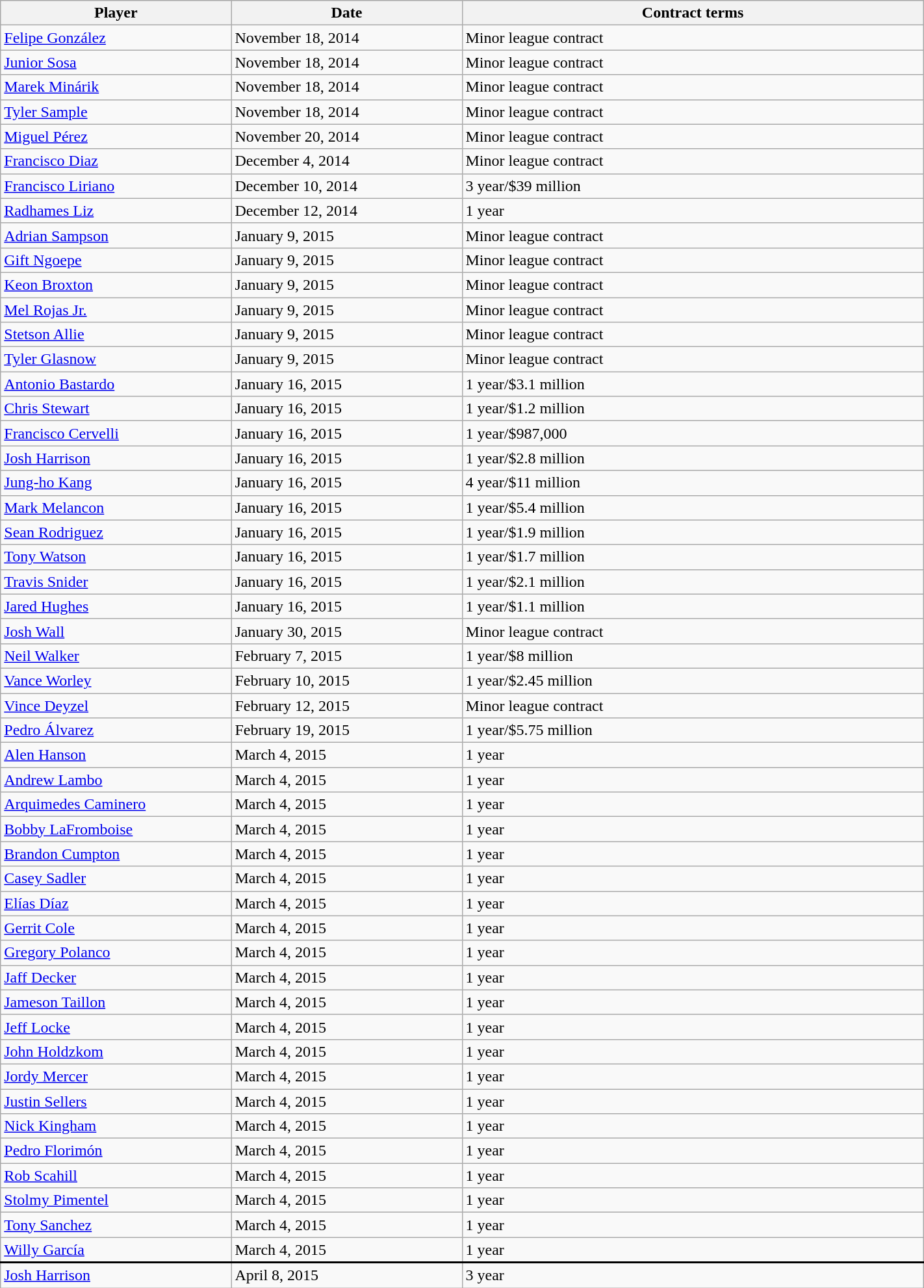<table class="wikitable" style="width:75%;">
<tr style="text-align:center; background:#ddd;">
<th style="width:25%;">Player</th>
<th style="width:25%;">Date</th>
<th style="width:50%;">Contract terms</th>
</tr>
<tr>
<td><a href='#'>Felipe González</a></td>
<td>November 18, 2014</td>
<td>Minor league contract</td>
</tr>
<tr>
<td><a href='#'>Junior Sosa</a></td>
<td>November 18, 2014</td>
<td>Minor league contract</td>
</tr>
<tr>
<td><a href='#'>Marek Minárik</a></td>
<td>November 18, 2014</td>
<td>Minor league contract</td>
</tr>
<tr>
<td><a href='#'>Tyler Sample</a></td>
<td>November 18, 2014</td>
<td>Minor league contract</td>
</tr>
<tr>
<td><a href='#'>Miguel Pérez</a></td>
<td>November 20, 2014</td>
<td>Minor league contract</td>
</tr>
<tr>
<td><a href='#'>Francisco Diaz</a></td>
<td>December 4, 2014</td>
<td>Minor league contract</td>
</tr>
<tr>
<td><a href='#'>Francisco Liriano</a></td>
<td>December 10, 2014</td>
<td>3 year/$39 million</td>
</tr>
<tr>
<td><a href='#'>Radhames Liz</a></td>
<td>December 12, 2014</td>
<td>1 year</td>
</tr>
<tr>
<td><a href='#'>Adrian Sampson</a></td>
<td>January 9, 2015</td>
<td>Minor league contract</td>
</tr>
<tr>
<td><a href='#'>Gift Ngoepe</a></td>
<td>January 9, 2015</td>
<td>Minor league contract</td>
</tr>
<tr>
<td><a href='#'>Keon Broxton</a></td>
<td>January 9, 2015</td>
<td>Minor league contract</td>
</tr>
<tr>
<td><a href='#'>Mel Rojas Jr.</a></td>
<td>January 9, 2015</td>
<td>Minor league contract</td>
</tr>
<tr>
<td><a href='#'>Stetson Allie</a></td>
<td>January 9, 2015</td>
<td>Minor league contract</td>
</tr>
<tr>
<td><a href='#'>Tyler Glasnow</a></td>
<td>January 9, 2015</td>
<td>Minor league contract</td>
</tr>
<tr>
<td><a href='#'>Antonio Bastardo</a></td>
<td>January 16, 2015</td>
<td>1 year/$3.1 million</td>
</tr>
<tr>
<td><a href='#'>Chris Stewart</a></td>
<td>January 16, 2015</td>
<td>1 year/$1.2 million</td>
</tr>
<tr>
<td><a href='#'>Francisco Cervelli</a></td>
<td>January 16, 2015</td>
<td>1 year/$987,000</td>
</tr>
<tr>
<td><a href='#'>Josh Harrison</a></td>
<td>January 16, 2015</td>
<td>1 year/$2.8 million</td>
</tr>
<tr>
<td><a href='#'>Jung-ho Kang</a></td>
<td>January 16, 2015</td>
<td>4 year/$11 million</td>
</tr>
<tr>
<td><a href='#'>Mark Melancon</a></td>
<td>January 16, 2015</td>
<td>1 year/$5.4 million</td>
</tr>
<tr>
<td><a href='#'>Sean Rodriguez</a></td>
<td>January 16, 2015</td>
<td>1 year/$1.9 million</td>
</tr>
<tr>
<td><a href='#'>Tony Watson</a></td>
<td>January 16, 2015</td>
<td>1 year/$1.7 million</td>
</tr>
<tr>
<td><a href='#'>Travis Snider</a></td>
<td>January 16, 2015</td>
<td>1 year/$2.1 million</td>
</tr>
<tr>
<td><a href='#'>Jared Hughes</a></td>
<td>January 16, 2015</td>
<td>1 year/$1.1 million</td>
</tr>
<tr>
<td><a href='#'>Josh Wall</a></td>
<td>January 30, 2015</td>
<td>Minor league contract</td>
</tr>
<tr>
<td><a href='#'>Neil Walker</a></td>
<td>February 7, 2015</td>
<td>1 year/$8 million</td>
</tr>
<tr>
<td><a href='#'>Vance Worley</a></td>
<td>February 10, 2015</td>
<td>1 year/$2.45 million</td>
</tr>
<tr>
<td><a href='#'>Vince Deyzel</a></td>
<td>February 12, 2015</td>
<td>Minor league contract</td>
</tr>
<tr>
<td><a href='#'>Pedro Álvarez</a></td>
<td>February 19, 2015</td>
<td>1 year/$5.75 million</td>
</tr>
<tr>
<td><a href='#'>Alen Hanson</a></td>
<td>March 4, 2015</td>
<td>1 year</td>
</tr>
<tr>
<td><a href='#'>Andrew Lambo</a></td>
<td>March 4, 2015</td>
<td>1 year</td>
</tr>
<tr>
<td><a href='#'>Arquimedes Caminero</a></td>
<td>March 4, 2015</td>
<td>1 year</td>
</tr>
<tr>
<td><a href='#'>Bobby LaFromboise</a></td>
<td>March 4, 2015</td>
<td>1 year</td>
</tr>
<tr>
<td><a href='#'>Brandon Cumpton</a></td>
<td>March 4, 2015</td>
<td>1 year</td>
</tr>
<tr>
<td><a href='#'>Casey Sadler</a></td>
<td>March 4, 2015</td>
<td>1 year</td>
</tr>
<tr>
<td><a href='#'>Elías Díaz</a></td>
<td>March 4, 2015</td>
<td>1 year</td>
</tr>
<tr>
<td><a href='#'>Gerrit Cole</a></td>
<td>March 4, 2015</td>
<td>1 year</td>
</tr>
<tr>
<td><a href='#'>Gregory Polanco</a></td>
<td>March 4, 2015</td>
<td>1 year</td>
</tr>
<tr>
<td><a href='#'>Jaff Decker</a></td>
<td>March 4, 2015</td>
<td>1 year</td>
</tr>
<tr>
<td><a href='#'>Jameson Taillon</a></td>
<td>March 4, 2015</td>
<td>1 year</td>
</tr>
<tr>
<td><a href='#'>Jeff Locke</a></td>
<td>March 4, 2015</td>
<td>1 year</td>
</tr>
<tr>
<td><a href='#'>John Holdzkom</a></td>
<td>March 4, 2015</td>
<td>1 year</td>
</tr>
<tr>
<td><a href='#'>Jordy Mercer</a></td>
<td>March 4, 2015</td>
<td>1 year</td>
</tr>
<tr>
<td><a href='#'>Justin Sellers</a></td>
<td>March 4, 2015</td>
<td>1 year</td>
</tr>
<tr>
<td><a href='#'>Nick Kingham</a></td>
<td>March 4, 2015</td>
<td>1 year</td>
</tr>
<tr>
<td><a href='#'>Pedro Florimón</a></td>
<td>March 4, 2015</td>
<td>1 year</td>
</tr>
<tr>
<td><a href='#'>Rob Scahill</a></td>
<td>March 4, 2015</td>
<td>1 year</td>
</tr>
<tr>
<td><a href='#'>Stolmy Pimentel</a></td>
<td>March 4, 2015</td>
<td>1 year</td>
</tr>
<tr>
<td><a href='#'>Tony Sanchez</a></td>
<td>March 4, 2015</td>
<td>1 year</td>
</tr>
<tr>
<td><a href='#'>Willy García</a></td>
<td>March 4, 2015</td>
<td>1 year</td>
</tr>
<tr style="border-top:2px solid #000000;">
<td><a href='#'>Josh Harrison</a></td>
<td>April 8, 2015</td>
<td>3 year</td>
</tr>
</table>
